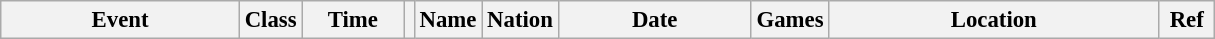<table class="wikitable" style="font-size: 95%;">
<tr>
<th style="width:10em">Event</th>
<th>Class</th>
<th style="width:4em">Time</th>
<th class="unsortable"></th>
<th>Name</th>
<th>Nation</th>
<th style="width:8em">Date</th>
<th>Games</th>
<th style="width:14em">Location</th>
<th style="width:2em">Ref<br>


</th>
</tr>
</table>
